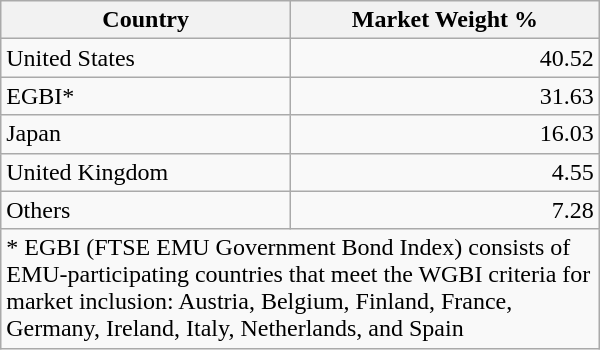<table class="wikitable floatright" style="width:25em;">
<tr>
<th>Country</th>
<th>Market Weight %</th>
</tr>
<tr>
<td>United States</td>
<td style="text-align:right;">40.52</td>
</tr>
<tr>
<td>EGBI*</td>
<td style="text-align:right;">31.63</td>
</tr>
<tr>
<td>Japan</td>
<td style="text-align:right;">16.03</td>
</tr>
<tr>
<td>United Kingdom</td>
<td style="text-align:right;">4.55</td>
</tr>
<tr>
<td>Others</td>
<td style="text-align:right;">7.28</td>
</tr>
<tr>
<td colspan=2>* EGBI (FTSE EMU Government Bond Index) consists of EMU-participating countries that meet the WGBI criteria for market inclusion: Austria, Belgium, Finland, France, Germany, Ireland, Italy, Netherlands, and Spain</td>
</tr>
</table>
